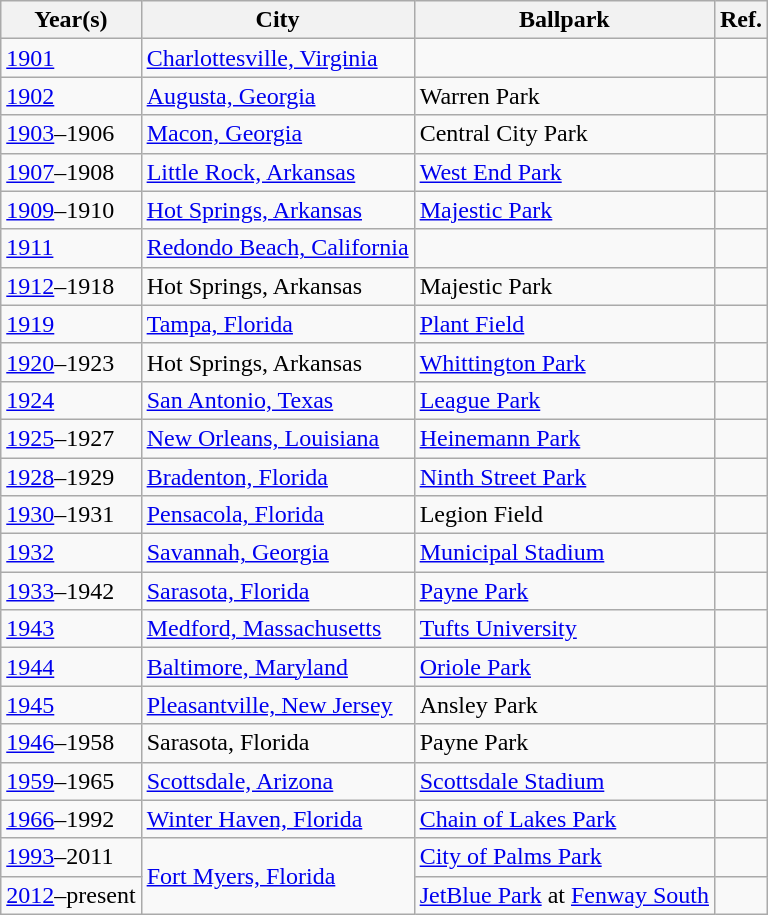<table class="wikitable">
<tr>
<th>Year(s)</th>
<th>City</th>
<th>Ballpark</th>
<th>Ref.</th>
</tr>
<tr>
<td><a href='#'>1901</a></td>
<td><a href='#'>Charlottesville, Virginia</a></td>
<td> </td>
<td></td>
</tr>
<tr>
<td><a href='#'>1902</a></td>
<td><a href='#'>Augusta, Georgia</a></td>
<td>Warren Park</td>
<td></td>
</tr>
<tr>
<td><a href='#'>1903</a>–1906</td>
<td><a href='#'>Macon, Georgia</a></td>
<td>Central City Park</td>
<td></td>
</tr>
<tr>
<td><a href='#'>1907</a>–1908</td>
<td><a href='#'>Little Rock, Arkansas</a></td>
<td><a href='#'>West End Park</a></td>
<td></td>
</tr>
<tr>
<td><a href='#'>1909</a>–1910</td>
<td><a href='#'>Hot Springs, Arkansas</a></td>
<td><a href='#'>Majestic Park</a></td>
<td></td>
</tr>
<tr>
<td><a href='#'>1911</a></td>
<td><a href='#'>Redondo Beach, California</a></td>
<td> </td>
<td></td>
</tr>
<tr>
<td><a href='#'>1912</a>–1918</td>
<td>Hot Springs, Arkansas</td>
<td>Majestic Park</td>
<td></td>
</tr>
<tr>
<td><a href='#'>1919</a></td>
<td><a href='#'>Tampa, Florida</a></td>
<td><a href='#'>Plant Field</a></td>
<td></td>
</tr>
<tr>
<td><a href='#'>1920</a>–1923</td>
<td>Hot Springs, Arkansas</td>
<td><a href='#'>Whittington Park</a></td>
<td></td>
</tr>
<tr>
<td><a href='#'>1924</a></td>
<td><a href='#'>San Antonio, Texas</a></td>
<td><a href='#'>League Park</a></td>
<td></td>
</tr>
<tr>
<td><a href='#'>1925</a>–1927</td>
<td><a href='#'>New Orleans, Louisiana</a></td>
<td><a href='#'>Heinemann Park</a></td>
<td></td>
</tr>
<tr>
<td><a href='#'>1928</a>–1929</td>
<td><a href='#'>Bradenton, Florida</a></td>
<td><a href='#'>Ninth Street Park</a></td>
<td></td>
</tr>
<tr>
<td><a href='#'>1930</a>–1931</td>
<td><a href='#'>Pensacola, Florida</a></td>
<td>Legion Field</td>
<td></td>
</tr>
<tr>
<td><a href='#'>1932</a></td>
<td><a href='#'>Savannah, Georgia</a></td>
<td><a href='#'>Municipal Stadium</a></td>
<td></td>
</tr>
<tr>
<td><a href='#'>1933</a>–1942</td>
<td><a href='#'>Sarasota, Florida</a></td>
<td><a href='#'>Payne Park</a></td>
<td></td>
</tr>
<tr>
<td><a href='#'>1943</a></td>
<td><a href='#'>Medford, Massachusetts</a></td>
<td><a href='#'>Tufts University</a></td>
<td></td>
</tr>
<tr>
<td><a href='#'>1944</a></td>
<td><a href='#'>Baltimore, Maryland</a></td>
<td><a href='#'>Oriole Park</a></td>
<td></td>
</tr>
<tr>
<td><a href='#'>1945</a></td>
<td><a href='#'>Pleasantville, New Jersey</a></td>
<td>Ansley Park</td>
<td></td>
</tr>
<tr>
<td><a href='#'>1946</a>–1958</td>
<td>Sarasota, Florida</td>
<td>Payne Park</td>
<td></td>
</tr>
<tr>
<td><a href='#'>1959</a>–1965</td>
<td><a href='#'>Scottsdale, Arizona</a></td>
<td><a href='#'>Scottsdale Stadium</a></td>
<td></td>
</tr>
<tr>
<td><a href='#'>1966</a>–1992</td>
<td><a href='#'>Winter Haven, Florida</a></td>
<td><a href='#'>Chain of Lakes Park</a></td>
<td></td>
</tr>
<tr>
<td><a href='#'>1993</a>–2011</td>
<td rowspan=2><a href='#'>Fort Myers, Florida</a></td>
<td><a href='#'>City of Palms Park</a></td>
<td></td>
</tr>
<tr>
<td><a href='#'>2012</a>–present</td>
<td><a href='#'>JetBlue Park</a> at <a href='#'>Fenway South</a></td>
<td></td>
</tr>
</table>
